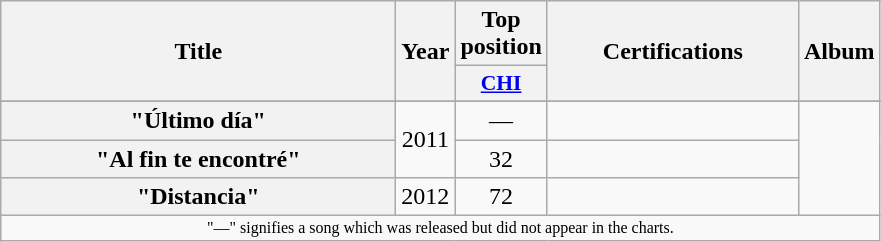<table class="wikitable plainrowheaders" style="text-align:center;" border="1">
<tr>
<th scope="col" rowspan="2" style="width:16em;">Title</th>
<th scope="col" rowspan="2">Year</th>
<th scope="col" colspan="1">Top position</th>
<th scope="col" rowspan="2" style="width:10em;">Certifications</th>
<th scope="col" rowspan="2">Album</th>
</tr>
<tr>
<th scope="col" style="width:3em;font-size:90%;"><a href='#'>CHI</a><br></th>
</tr>
<tr>
</tr>
<tr>
<th scope="row">"Último día"</th>
<td rowspan=2>2011</td>
<td>—</td>
<td></td>
<td rowspan="3"><em></em></td>
</tr>
<tr>
<th scope="row">"Al fin te encontré"</th>
<td>32</td>
<td></td>
</tr>
<tr>
<th scope="row">"Distancia"</th>
<td rowspan=1>2012</td>
<td>72</td>
<td></td>
</tr>
<tr>
<td align="center" colspan="13" style="font-size:8pt">"—" signifies a song which was released but did not appear in the charts.</td>
</tr>
</table>
